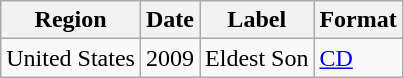<table class="wikitable">
<tr>
<th>Region</th>
<th>Date</th>
<th>Label</th>
<th>Format</th>
</tr>
<tr>
<td>United States</td>
<td>2009</td>
<td>Eldest Son</td>
<td><a href='#'>CD</a></td>
</tr>
</table>
